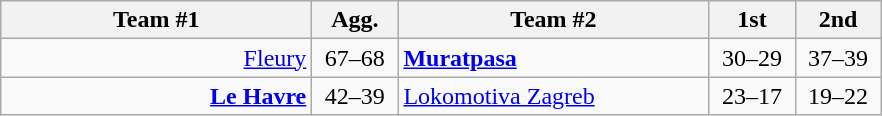<table class=wikitable style="text-align:center">
<tr>
<th width=200>Team #1</th>
<th width=50>Agg.</th>
<th width=200>Team #2</th>
<th width=50>1st</th>
<th width=50>2nd</th>
</tr>
<tr>
<td align=right><a href='#'>Fleury</a> </td>
<td>67–68</td>
<td align=left> <strong><a href='#'>Muratpasa</a></strong></td>
<td align=center>30–29</td>
<td align=center>37–39</td>
</tr>
<tr>
<td align=right><strong><a href='#'>Le Havre</a></strong> </td>
<td>42–39</td>
<td align=left> <a href='#'>Lokomotiva Zagreb</a></td>
<td align=center>23–17</td>
<td align=center>19–22</td>
</tr>
</table>
